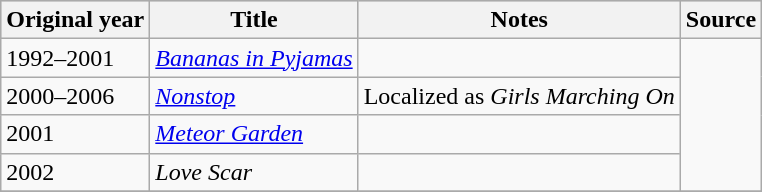<table class="wikitable">
<tr style="background:#ccc; text-align:center;">
<th>Original year</th>
<th>Title</th>
<th>Notes</th>
<th>Source</th>
</tr>
<tr>
<td>1992–2001</td>
<td><em><a href='#'>Bananas in Pyjamas</a></em></td>
<td></td>
<td rowspan=4></td>
</tr>
<tr>
<td>2000–2006</td>
<td><em><a href='#'>Nonstop</a></em></td>
<td>Localized as <em>Girls Marching On</em></td>
</tr>
<tr>
<td>2001</td>
<td><em><a href='#'>Meteor Garden</a></em></td>
<td></td>
</tr>
<tr>
<td>2002</td>
<td><em>Love Scar</em></td>
<td></td>
</tr>
<tr>
</tr>
</table>
